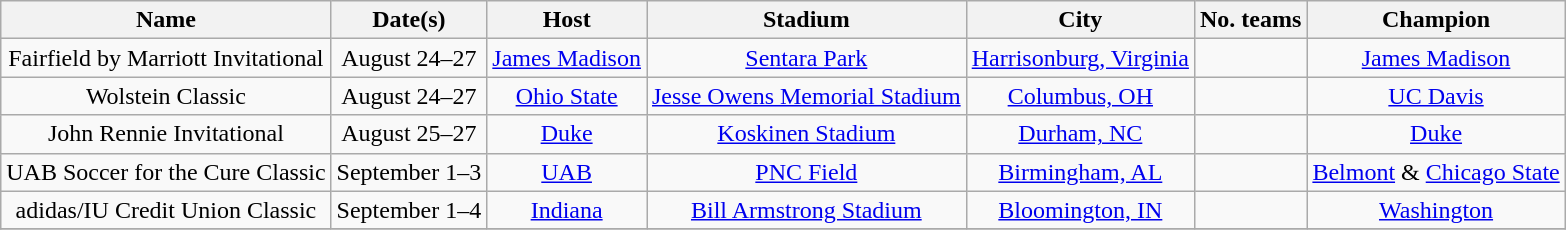<table class="wikitable" style="text-align:center;">
<tr>
<th>Name</th>
<th>Date(s)</th>
<th>Host</th>
<th>Stadium</th>
<th>City</th>
<th>No. teams</th>
<th>Champion</th>
</tr>
<tr>
<td>Fairfield by Marriott Invitational</td>
<td>August 24–27</td>
<td><a href='#'>James Madison</a></td>
<td><a href='#'>Sentara Park</a></td>
<td><a href='#'>Harrisonburg, Virginia</a></td>
<td></td>
<td><a href='#'>James Madison</a></td>
</tr>
<tr>
<td>Wolstein Classic</td>
<td>August 24–27</td>
<td><a href='#'>Ohio State</a></td>
<td><a href='#'>Jesse Owens Memorial Stadium</a></td>
<td><a href='#'>Columbus, OH</a></td>
<td></td>
<td><a href='#'>UC Davis</a></td>
</tr>
<tr>
<td>John Rennie Invitational</td>
<td>August 25–27</td>
<td><a href='#'>Duke</a></td>
<td><a href='#'>Koskinen Stadium</a></td>
<td><a href='#'>Durham, NC</a></td>
<td></td>
<td><a href='#'>Duke</a></td>
</tr>
<tr>
<td>UAB Soccer for the Cure Classic</td>
<td>September 1–3</td>
<td><a href='#'>UAB</a></td>
<td><a href='#'>PNC Field</a></td>
<td><a href='#'>Birmingham, AL</a></td>
<td></td>
<td><a href='#'>Belmont</a> & <a href='#'>Chicago State</a></td>
</tr>
<tr>
<td>adidas/IU Credit Union Classic</td>
<td>September 1–4</td>
<td><a href='#'>Indiana</a></td>
<td><a href='#'>Bill Armstrong Stadium</a></td>
<td><a href='#'>Bloomington, IN</a></td>
<td></td>
<td><a href='#'>Washington</a></td>
</tr>
<tr>
</tr>
</table>
